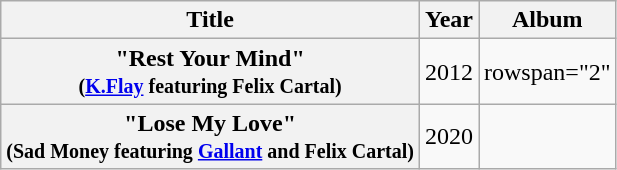<table class="wikitable plainrowheaders" style="text-align:center;">
<tr>
<th>Title</th>
<th>Year</th>
<th>Album</th>
</tr>
<tr>
<th scope="row">"Rest Your Mind"<br><small>(<a href='#'>K.Flay</a> featuring Felix Cartal)</small></th>
<td>2012</td>
<td>rowspan="2" </td>
</tr>
<tr>
<th scope="row">"Lose My Love" <br><small>(Sad Money featuring <a href='#'>Gallant</a> and Felix Cartal)</small></th>
<td>2020</td>
</tr>
</table>
